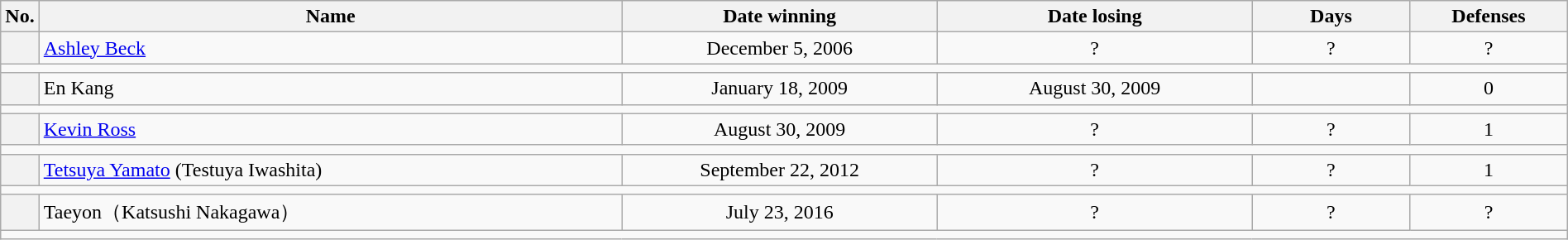<table class="wikitable" style="width:100%;">
<tr>
<th style="width:1%;">No.</th>
<th style="width:37%;">Name</th>
<th style="width:20%;">Date winning</th>
<th style="width:20%;">Date losing</th>
<th data-sort-type="number" style="width:10%;">Days</th>
<th data-sort-type="number" style="width:10%;">Defenses</th>
</tr>
<tr align=center>
<th></th>
<td align=left> <a href='#'>Ashley Beck</a></td>
<td>December 5, 2006</td>
<td>?</td>
<td>?</td>
<td>?</td>
</tr>
<tr>
<td colspan="6"></td>
</tr>
<tr align=center>
<th></th>
<td align=left> En Kang</td>
<td>January 18, 2009</td>
<td>August 30, 2009</td>
<td></td>
<td>0</td>
</tr>
<tr>
<td colspan="6"></td>
</tr>
<tr align=center>
<th></th>
<td align=left> <a href='#'>Kevin Ross</a></td>
<td>August 30, 2009</td>
<td>?</td>
<td>?</td>
<td>1</td>
</tr>
<tr>
<td colspan="6"></td>
</tr>
<tr align=center>
<th></th>
<td align=left> <a href='#'>Tetsuya Yamato</a> (Testuya Iwashita)</td>
<td>September 22, 2012</td>
<td>?</td>
<td>?</td>
<td>1</td>
</tr>
<tr>
<td colspan="6"></td>
</tr>
<tr align=center>
<th></th>
<td align=left> Taeyon（Katsushi Nakagawa）</td>
<td>July 23, 2016</td>
<td>?</td>
<td>?</td>
<td>?</td>
</tr>
<tr>
<td colspan="6"></td>
</tr>
</table>
